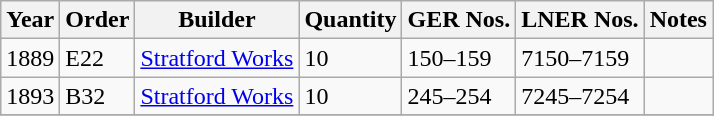<table class=wikitable>
<tr>
<th>Year</th>
<th>Order</th>
<th>Builder</th>
<th>Quantity</th>
<th>GER Nos.</th>
<th>LNER Nos.</th>
<th>Notes</th>
</tr>
<tr>
<td>1889</td>
<td>E22</td>
<td><a href='#'>Stratford Works</a></td>
<td>10</td>
<td>150–159</td>
<td>7150–7159</td>
<td></td>
</tr>
<tr>
<td>1893</td>
<td>B32</td>
<td><a href='#'>Stratford Works</a></td>
<td>10</td>
<td>245–254</td>
<td>7245–7254</td>
<td></td>
</tr>
<tr>
</tr>
</table>
